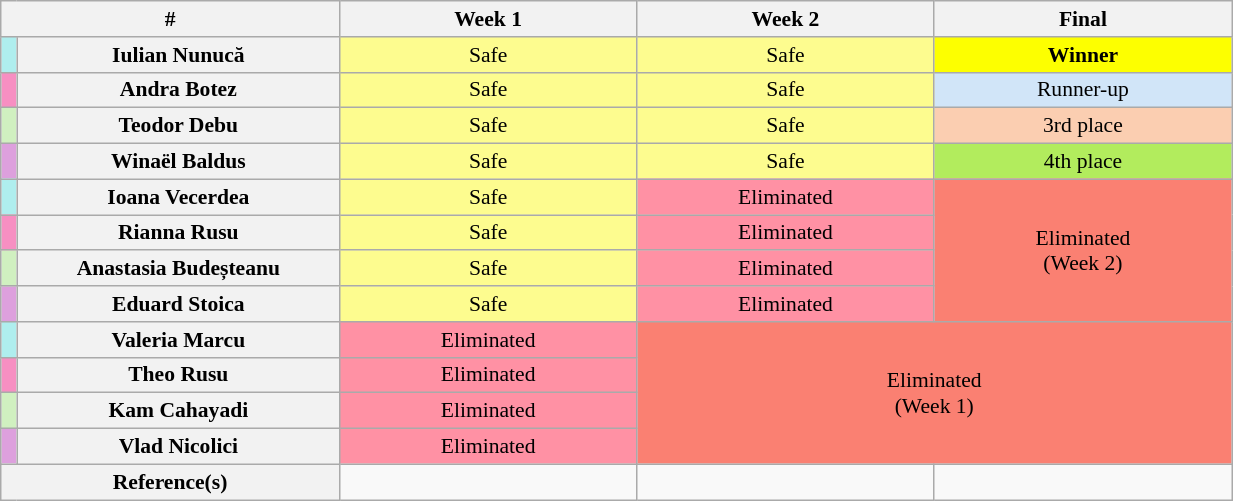<table class="wikitable" style="font-size:90%;text-align:center;width:65%">
<tr>
<th colspan="2"  style="width:16%;">#</th>
<th style="width:14.1%;">Week 1</th>
<th style="width:14.1%;">Week 2</th>
<th style="width:14.1%;">Final</th>
</tr>
<tr>
<td bgcolor="#afeeee"></td>
<th>Iulian Nunucă</th>
<td bgcolor="#fdfc8f">Safe</td>
<td bgcolor="#fdfc8f">Safe</td>
<td bgcolor="#fdff00"><strong>Winner</strong></td>
</tr>
<tr>
<td bgcolor="#F78FC2"></td>
<th>Andra Botez</th>
<td bgcolor="#fdfc8f">Safe</td>
<td bgcolor="#fdfc8f">Safe</td>
<td bgcolor="#d1e5f8">Runner-up</td>
</tr>
<tr>
<td bgcolor="#d0f0c0"></td>
<th>Teodor Debu</th>
<td bgcolor="#fdfc8f">Safe</td>
<td bgcolor="#fdfc8f">Safe</td>
<td bgcolor="#fbceb1">3rd place</td>
</tr>
<tr>
<td bgcolor="#dda0dd"></td>
<th>Winaël Baldus</th>
<td bgcolor="#fdfc8f">Safe</td>
<td bgcolor="#fdfc8f">Safe</td>
<td bgcolor="#b2ec5d">4th place</td>
</tr>
<tr>
<td bgcolor="#afeeee"></td>
<th>Ioana Vecerdea</th>
<td bgcolor="#fdfc8f">Safe</td>
<td bgcolor="#ff91a4">Eliminated</td>
<td bgcolor="#fa8072" rowspan="4">Eliminated<br>(Week 2)</td>
</tr>
<tr>
<td bgcolor="#F78FC2"></td>
<th>Rianna Rusu</th>
<td bgcolor="#fdfc8f">Safe</td>
<td bgcolor="#ff91a4">Eliminated</td>
</tr>
<tr>
<td bgcolor="#d0f0c0"></td>
<th>Anastasia Budeșteanu</th>
<td bgcolor="#fdfc8f">Safe</td>
<td bgcolor="#ff91a4">Eliminated</td>
</tr>
<tr>
<td bgcolor="#dda0dd"></td>
<th>Eduard Stoica</th>
<td bgcolor="#fdfc8f">Safe</td>
<td bgcolor="#ff91a4">Eliminated</td>
</tr>
<tr>
<td bgcolor="#afeeee"></td>
<th>Valeria Marcu</th>
<td bgcolor="#ff91a4">Eliminated</td>
<td colspan="2" rowspan="4" bgcolor="#fa8072">Eliminated<br>(Week 1)</td>
</tr>
<tr>
<td bgcolor="#F78FC2"></td>
<th>Theo Rusu</th>
<td bgcolor="#ff91a4">Eliminated</td>
</tr>
<tr>
<td bgcolor="#d0f0c0"></td>
<th>Kam Cahayadi</th>
<td bgcolor="#ff91a4">Eliminated</td>
</tr>
<tr>
<td bgcolor="#dda0dd"></td>
<th>Vlad Nicolici</th>
<td bgcolor="#ff91a4">Eliminated</td>
</tr>
<tr>
<th colspan="2">Reference(s)</th>
<td></td>
<td></td>
<td></td>
</tr>
</table>
